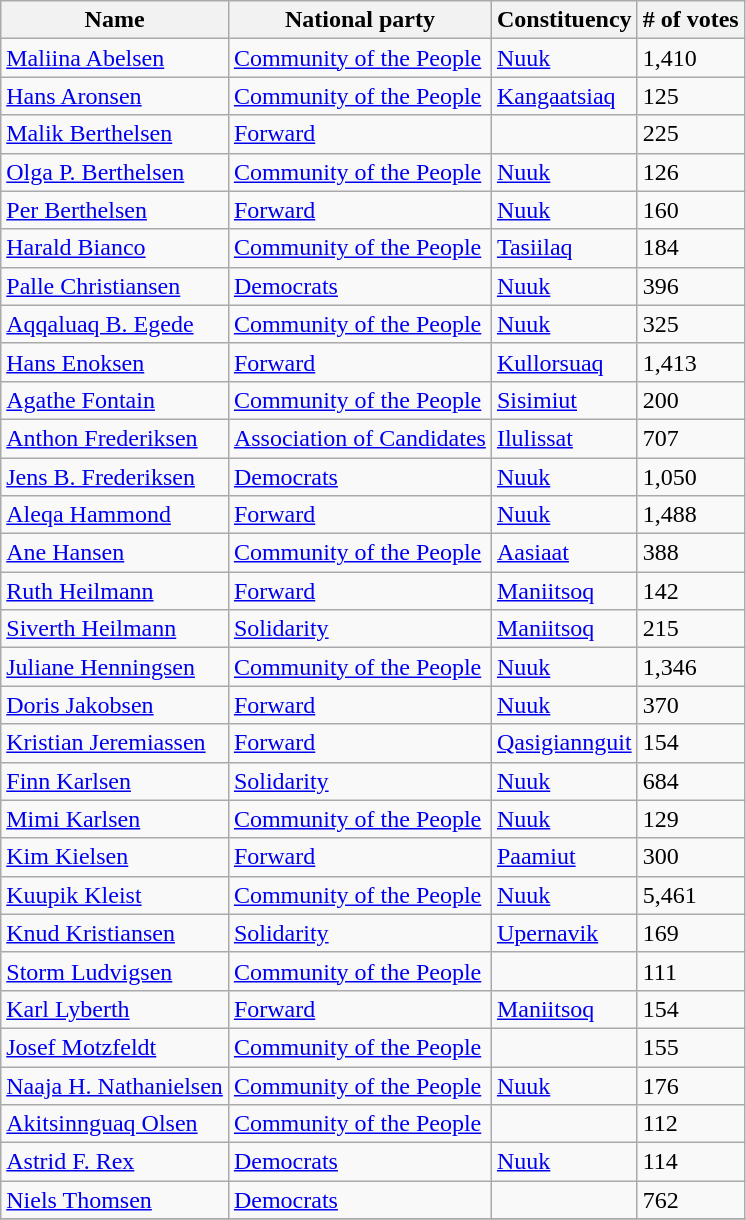<table class="sortable wikitable">
<tr>
<th>Name</th>
<th>National party</th>
<th>Constituency</th>
<th># of votes</th>
</tr>
<tr>
<td><a href='#'>Maliina Abelsen</a></td>
<td> <a href='#'>Community of the People</a></td>
<td><a href='#'>Nuuk</a></td>
<td>1,410</td>
</tr>
<tr>
<td><a href='#'>Hans Aronsen</a></td>
<td> <a href='#'>Community of the People</a></td>
<td><a href='#'>Kangaatsiaq</a></td>
<td>125</td>
</tr>
<tr>
<td><a href='#'>Malik Berthelsen</a></td>
<td> <a href='#'>Forward</a></td>
<td></td>
<td>225</td>
</tr>
<tr>
<td><a href='#'>Olga P. Berthelsen</a></td>
<td> <a href='#'>Community of the People</a></td>
<td><a href='#'>Nuuk</a></td>
<td>126</td>
</tr>
<tr>
<td><a href='#'>Per Berthelsen</a></td>
<td> <a href='#'>Forward</a></td>
<td><a href='#'>Nuuk</a></td>
<td>160</td>
</tr>
<tr>
<td><a href='#'>Harald Bianco</a></td>
<td> <a href='#'>Community of the People</a></td>
<td><a href='#'>Tasiilaq</a></td>
<td>184</td>
</tr>
<tr>
<td><a href='#'>Palle Christiansen</a></td>
<td> <a href='#'>Democrats</a></td>
<td><a href='#'>Nuuk</a></td>
<td>396</td>
</tr>
<tr>
<td><a href='#'>Aqqaluaq B. Egede</a></td>
<td> <a href='#'>Community of the People</a></td>
<td><a href='#'>Nuuk</a></td>
<td>325</td>
</tr>
<tr>
<td><a href='#'>Hans Enoksen</a></td>
<td> <a href='#'>Forward</a></td>
<td><a href='#'>Kullorsuaq</a></td>
<td>1,413</td>
</tr>
<tr>
<td><a href='#'>Agathe Fontain</a></td>
<td> <a href='#'>Community of the People</a></td>
<td><a href='#'>Sisimiut</a></td>
<td>200</td>
</tr>
<tr>
<td><a href='#'>Anthon Frederiksen</a></td>
<td> <a href='#'>Association of Candidates</a></td>
<td><a href='#'>Ilulissat</a></td>
<td>707</td>
</tr>
<tr>
<td><a href='#'>Jens B. Frederiksen</a></td>
<td> <a href='#'>Democrats</a></td>
<td><a href='#'>Nuuk</a></td>
<td>1,050</td>
</tr>
<tr>
<td><a href='#'>Aleqa Hammond</a></td>
<td> <a href='#'>Forward</a></td>
<td><a href='#'>Nuuk</a></td>
<td>1,488</td>
</tr>
<tr>
<td><a href='#'>Ane Hansen</a></td>
<td> <a href='#'>Community of the People</a></td>
<td><a href='#'>Aasiaat</a></td>
<td>388</td>
</tr>
<tr>
<td><a href='#'>Ruth Heilmann</a></td>
<td> <a href='#'>Forward</a></td>
<td><a href='#'>Maniitsoq</a></td>
<td>142</td>
</tr>
<tr>
<td><a href='#'>Siverth Heilmann</a></td>
<td> <a href='#'>Solidarity</a></td>
<td><a href='#'>Maniitsoq</a></td>
<td>215</td>
</tr>
<tr>
<td><a href='#'>Juliane Henningsen</a></td>
<td> <a href='#'>Community of the People</a></td>
<td><a href='#'>Nuuk</a></td>
<td>1,346</td>
</tr>
<tr>
<td><a href='#'>Doris Jakobsen</a></td>
<td> <a href='#'>Forward</a></td>
<td><a href='#'>Nuuk</a></td>
<td>370</td>
</tr>
<tr>
<td><a href='#'>Kristian Jeremiassen</a></td>
<td> <a href='#'>Forward</a></td>
<td><a href='#'>Qasigiannguit</a></td>
<td>154</td>
</tr>
<tr>
<td><a href='#'>Finn Karlsen</a></td>
<td> <a href='#'>Solidarity</a></td>
<td><a href='#'>Nuuk</a></td>
<td>684</td>
</tr>
<tr>
<td><a href='#'>Mimi Karlsen</a></td>
<td> <a href='#'>Community of the People</a></td>
<td><a href='#'>Nuuk</a></td>
<td>129</td>
</tr>
<tr>
<td><a href='#'>Kim Kielsen</a></td>
<td> <a href='#'>Forward</a></td>
<td><a href='#'>Paamiut</a></td>
<td>300</td>
</tr>
<tr>
<td><a href='#'>Kuupik Kleist</a></td>
<td> <a href='#'>Community of the People</a></td>
<td><a href='#'>Nuuk</a></td>
<td>5,461</td>
</tr>
<tr>
<td><a href='#'>Knud Kristiansen</a></td>
<td> <a href='#'>Solidarity</a></td>
<td><a href='#'>Upernavik</a></td>
<td>169</td>
</tr>
<tr>
<td><a href='#'>Storm Ludvigsen</a></td>
<td> <a href='#'>Community of the People</a></td>
<td></td>
<td>111</td>
</tr>
<tr>
<td><a href='#'>Karl Lyberth</a></td>
<td> <a href='#'>Forward</a></td>
<td><a href='#'>Maniitsoq</a></td>
<td>154</td>
</tr>
<tr>
<td><a href='#'>Josef Motzfeldt</a></td>
<td> <a href='#'>Community of the People</a></td>
<td></td>
<td>155</td>
</tr>
<tr>
<td><a href='#'>Naaja H. Nathanielsen</a></td>
<td> <a href='#'>Community of the People</a></td>
<td><a href='#'>Nuuk</a></td>
<td>176</td>
</tr>
<tr>
<td><a href='#'>Akitsinnguaq Olsen</a></td>
<td> <a href='#'>Community of the People</a></td>
<td></td>
<td>112</td>
</tr>
<tr>
<td><a href='#'>Astrid F. Rex</a></td>
<td> <a href='#'>Democrats</a></td>
<td><a href='#'>Nuuk</a></td>
<td>114</td>
</tr>
<tr>
<td><a href='#'>Niels Thomsen</a></td>
<td> <a href='#'>Democrats</a></td>
<td></td>
<td>762</td>
</tr>
<tr>
</tr>
</table>
